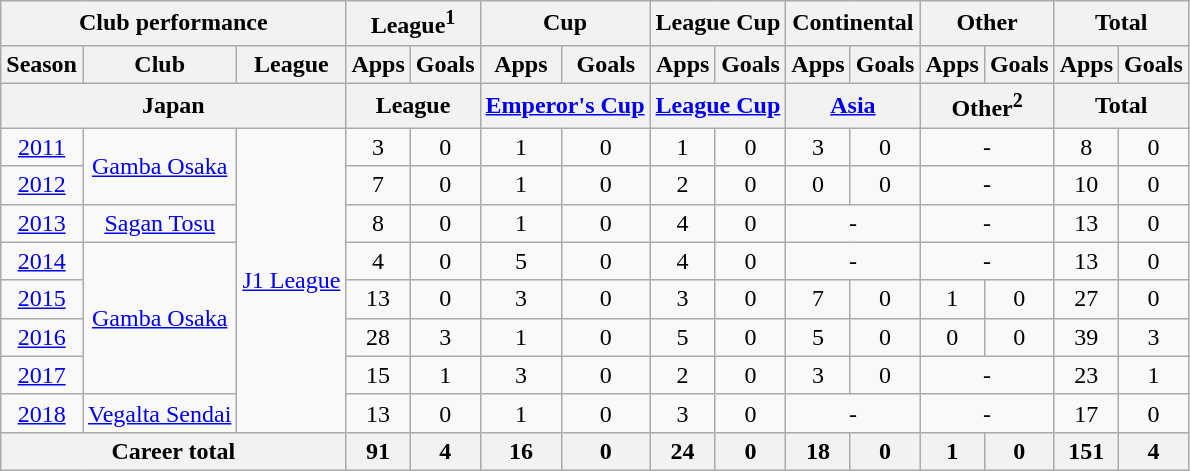<table class="wikitable" style="text-align:center">
<tr>
<th colspan=3>Club performance</th>
<th colspan=2>League<sup>1</sup></th>
<th colspan=2>Cup</th>
<th colspan=2>League Cup</th>
<th colspan=2>Continental</th>
<th colspan=2>Other</th>
<th colspan=2>Total</th>
</tr>
<tr>
<th>Season</th>
<th>Club</th>
<th>League</th>
<th>Apps</th>
<th>Goals</th>
<th>Apps</th>
<th>Goals</th>
<th>Apps</th>
<th>Goals</th>
<th>Apps</th>
<th>Goals</th>
<th>Apps</th>
<th>Goals</th>
<th>Apps</th>
<th>Goals</th>
</tr>
<tr>
<th colspan=3>Japan</th>
<th colspan=2>League</th>
<th colspan=2><a href='#'>Emperor's Cup</a></th>
<th colspan=2><a href='#'>League Cup</a></th>
<th colspan=2><a href='#'>Asia</a></th>
<th colspan=2>Other<sup>2</sup></th>
<th colspan=2>Total</th>
</tr>
<tr>
<td><a href='#'>2011</a></td>
<td rowspan="2"><a href='#'>Gamba Osaka</a></td>
<td rowspan="8"><a href='#'>J1 League</a></td>
<td>3</td>
<td>0</td>
<td>1</td>
<td>0</td>
<td>1</td>
<td>0</td>
<td>3</td>
<td>0</td>
<td colspan="2">-</td>
<td>8</td>
<td>0</td>
</tr>
<tr>
<td><a href='#'>2012</a></td>
<td>7</td>
<td>0</td>
<td>1</td>
<td>0</td>
<td>2</td>
<td>0</td>
<td>0</td>
<td>0</td>
<td colspan="2">-</td>
<td>10</td>
<td>0</td>
</tr>
<tr>
<td><a href='#'>2013</a></td>
<td><a href='#'>Sagan Tosu</a></td>
<td>8</td>
<td>0</td>
<td>1</td>
<td>0</td>
<td>4</td>
<td>0</td>
<td colspan="2">-</td>
<td colspan="2">-</td>
<td>13</td>
<td>0</td>
</tr>
<tr>
<td><a href='#'>2014</a></td>
<td rowspan="4"><a href='#'>Gamba Osaka</a></td>
<td>4</td>
<td>0</td>
<td>5</td>
<td>0</td>
<td>4</td>
<td>0</td>
<td colspan="2">-</td>
<td colspan="2">-</td>
<td>13</td>
<td>0</td>
</tr>
<tr>
<td><a href='#'>2015</a></td>
<td>13</td>
<td>0</td>
<td>3</td>
<td>0</td>
<td>3</td>
<td>0</td>
<td>7</td>
<td>0</td>
<td>1</td>
<td>0</td>
<td>27</td>
<td>0</td>
</tr>
<tr>
<td><a href='#'>2016</a></td>
<td>28</td>
<td>3</td>
<td>1</td>
<td>0</td>
<td>5</td>
<td>0</td>
<td>5</td>
<td>0</td>
<td>0</td>
<td>0</td>
<td>39</td>
<td>3</td>
</tr>
<tr>
<td><a href='#'>2017</a></td>
<td>15</td>
<td>1</td>
<td>3</td>
<td>0</td>
<td>2</td>
<td>0</td>
<td>3</td>
<td>0</td>
<td colspan="2">-</td>
<td>23</td>
<td>1</td>
</tr>
<tr>
<td><a href='#'>2018</a></td>
<td rowspan="1"><a href='#'>Vegalta Sendai</a></td>
<td>13</td>
<td>0</td>
<td>1</td>
<td>0</td>
<td>3</td>
<td>0</td>
<td colspan="2">-</td>
<td colspan="2">-</td>
<td>17</td>
<td>0</td>
</tr>
<tr>
<th colspan=3>Career total</th>
<th>91</th>
<th>4</th>
<th>16</th>
<th>0</th>
<th>24</th>
<th>0</th>
<th>18</th>
<th>0</th>
<th>1</th>
<th>0</th>
<th>151</th>
<th>4</th>
</tr>
</table>
